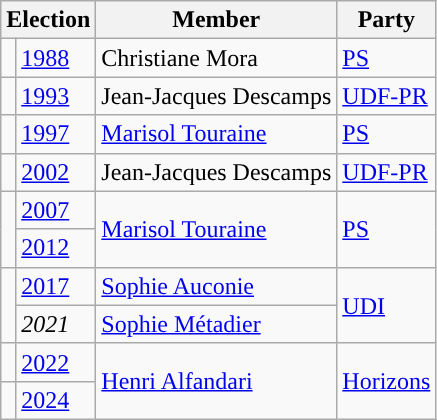<table class="wikitable">
<tr>
<th colspan="2">Election</th>
<th>Member</th>
<th>Party</th>
</tr>
<tr>
<td style="color:inherit;background:"></td>
<td><a href='#'>1988</a></td>
<td>Christiane Mora</td>
<td><a href='#'>PS</a></td>
</tr>
<tr>
<td style="color:inherit;background:"></td>
<td><a href='#'>1993</a></td>
<td>Jean-Jacques Descamps</td>
<td><a href='#'>UDF-PR</a></td>
</tr>
<tr>
<td style="color:inherit;background:"></td>
<td><a href='#'>1997</a></td>
<td><a href='#'>Marisol Touraine</a></td>
<td><a href='#'>PS</a></td>
</tr>
<tr>
<td style="color:inherit;background:"></td>
<td><a href='#'>2002</a></td>
<td>Jean-Jacques Descamps</td>
<td><a href='#'>UDF-PR</a></td>
</tr>
<tr>
<td rowspan="2" style="color:inherit;background:"></td>
<td><a href='#'>2007</a></td>
<td rowspan="2"><a href='#'>Marisol Touraine</a></td>
<td rowspan="2"><a href='#'>PS</a></td>
</tr>
<tr>
<td><a href='#'>2012</a></td>
</tr>
<tr>
<td rowspan="2" style="color:inherit;background:"></td>
<td><a href='#'>2017</a></td>
<td><a href='#'>Sophie Auconie</a></td>
<td rowspan="2"><a href='#'>UDI</a></td>
</tr>
<tr>
<td><em>2021</em></td>
<td><a href='#'>Sophie Métadier</a></td>
</tr>
<tr>
<td style="color:inherit;background:"></td>
<td><a href='#'>2022</a></td>
<td rowspan="2"><a href='#'>Henri Alfandari</a></td>
<td rowspan="2"><a href='#'>Horizons</a></td>
</tr>
<tr>
<td style="color:inherit;background:"></td>
<td><a href='#'>2024</a></td>
</tr>
</table>
